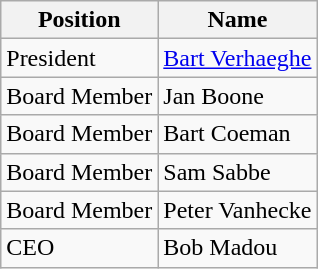<table class="wikitable">
<tr>
<th>Position</th>
<th>Name</th>
</tr>
<tr>
<td>President</td>
<td> <a href='#'>Bart Verhaeghe</a></td>
</tr>
<tr>
<td>Board Member</td>
<td> Jan Boone</td>
</tr>
<tr>
<td>Board Member</td>
<td> Bart Coeman</td>
</tr>
<tr>
<td>Board Member</td>
<td> Sam Sabbe</td>
</tr>
<tr>
<td>Board Member</td>
<td> Peter Vanhecke</td>
</tr>
<tr>
<td>CEO</td>
<td> Bob Madou</td>
</tr>
</table>
